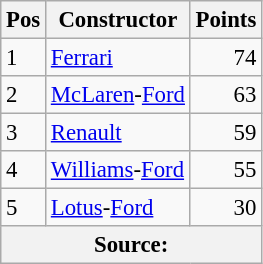<table class="wikitable" style="font-size: 95%;">
<tr>
<th>Pos</th>
<th>Constructor</th>
<th>Points</th>
</tr>
<tr>
<td>1</td>
<td> <a href='#'>Ferrari</a></td>
<td align="right">74</td>
</tr>
<tr>
<td>2</td>
<td> <a href='#'>McLaren</a>-<a href='#'>Ford</a></td>
<td align="right">63</td>
</tr>
<tr>
<td>3</td>
<td> <a href='#'>Renault</a></td>
<td align="right">59</td>
</tr>
<tr>
<td>4</td>
<td> <a href='#'>Williams</a>-<a href='#'>Ford</a></td>
<td align="right">55</td>
</tr>
<tr>
<td>5</td>
<td> <a href='#'>Lotus</a>-<a href='#'>Ford</a></td>
<td align="right">30</td>
</tr>
<tr>
<th colspan=4>Source: </th>
</tr>
</table>
